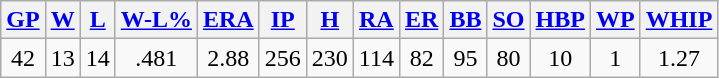<table class="wikitable">
<tr>
<th><a href='#'>GP</a></th>
<th><a href='#'>W</a></th>
<th><a href='#'>L</a></th>
<th><a href='#'>W-L%</a></th>
<th><a href='#'>ERA</a></th>
<th><a href='#'>IP</a></th>
<th><a href='#'>H</a></th>
<th><a href='#'>RA</a></th>
<th><a href='#'>ER</a></th>
<th><a href='#'>BB</a></th>
<th><a href='#'>SO</a></th>
<th><a href='#'>HBP</a></th>
<th><a href='#'>WP</a></th>
<th><a href='#'>WHIP</a></th>
</tr>
<tr align=center>
<td>42</td>
<td>13</td>
<td>14</td>
<td>.481</td>
<td>2.88</td>
<td>256</td>
<td>230</td>
<td>114</td>
<td>82</td>
<td>95</td>
<td>80</td>
<td>10</td>
<td>1</td>
<td>1.27</td>
</tr>
</table>
